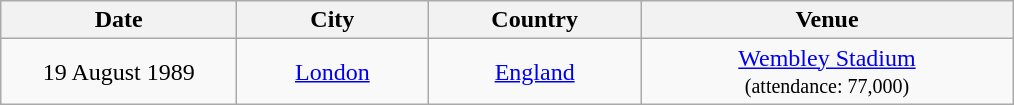<table class="wikitable" style="text-align:center;">
<tr>
<th width="150">Date</th>
<th width="120">City</th>
<th width="135">Country</th>
<th width="240">Venue</th>
</tr>
<tr>
<td>19 August 1989</td>
<td rowspan="1"><a href='#'>London</a></td>
<td rowspan="1"><a href='#'>England</a></td>
<td rowspan="1"><a href='#'>Wembley Stadium</a><br><small>(attendance: 77,000)</small></td>
</tr>
</table>
